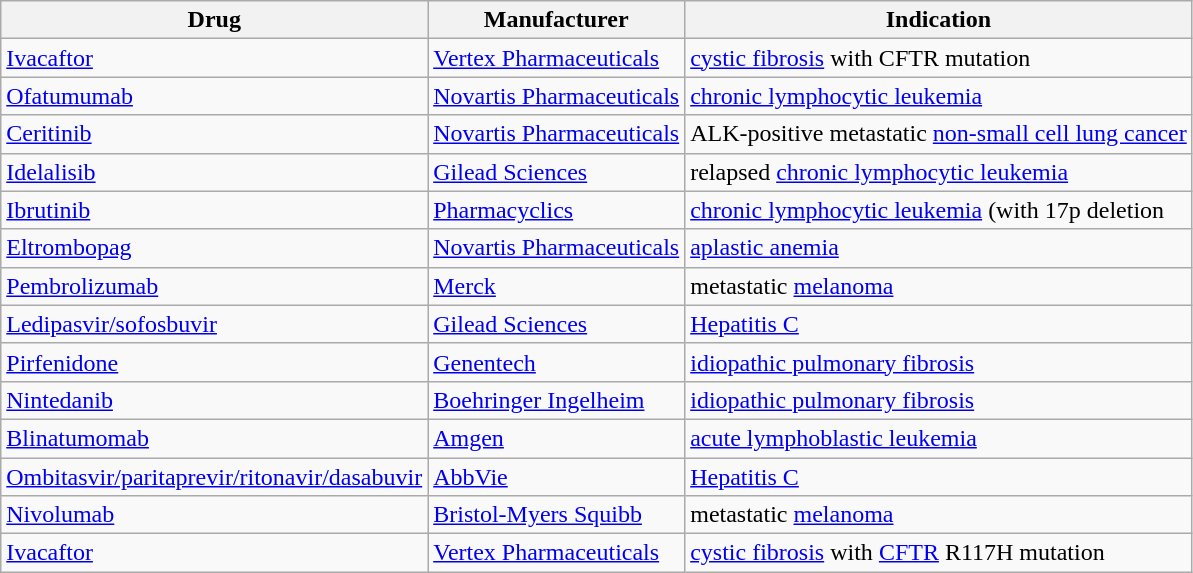<table class="sortable wikitable">
<tr>
<th>Drug</th>
<th>Manufacturer</th>
<th>Indication</th>
</tr>
<tr>
<td><a href='#'>Ivacaftor</a></td>
<td><a href='#'>Vertex Pharmaceuticals</a></td>
<td><a href='#'>cystic fibrosis</a> with CFTR mutation</td>
</tr>
<tr>
<td><a href='#'>Ofatumumab</a></td>
<td><a href='#'>Novartis Pharmaceuticals</a></td>
<td><a href='#'>chronic lymphocytic leukemia</a></td>
</tr>
<tr>
<td><a href='#'>Ceritinib</a></td>
<td><a href='#'>Novartis Pharmaceuticals</a></td>
<td>ALK-positive metastatic <a href='#'>non-small cell lung cancer</a></td>
</tr>
<tr>
<td><a href='#'>Idelalisib</a></td>
<td><a href='#'>Gilead Sciences</a></td>
<td>relapsed <a href='#'>chronic lymphocytic leukemia</a></td>
</tr>
<tr>
<td><a href='#'>Ibrutinib</a></td>
<td><a href='#'>Pharmacyclics</a></td>
<td><a href='#'>chronic lymphocytic leukemia</a> (with 17p deletion</td>
</tr>
<tr>
<td><a href='#'>Eltrombopag</a></td>
<td><a href='#'>Novartis Pharmaceuticals</a></td>
<td><a href='#'>aplastic anemia</a></td>
</tr>
<tr>
<td><a href='#'>Pembrolizumab</a></td>
<td><a href='#'>Merck</a></td>
<td>metastatic <a href='#'>melanoma</a></td>
</tr>
<tr>
<td><a href='#'>Ledipasvir/sofosbuvir</a></td>
<td><a href='#'>Gilead Sciences</a></td>
<td><a href='#'>Hepatitis C</a></td>
</tr>
<tr>
<td><a href='#'>Pirfenidone</a></td>
<td><a href='#'>Genentech</a></td>
<td><a href='#'>idiopathic pulmonary fibrosis</a></td>
</tr>
<tr>
<td><a href='#'>Nintedanib</a></td>
<td><a href='#'>Boehringer Ingelheim</a></td>
<td><a href='#'>idiopathic pulmonary fibrosis</a></td>
</tr>
<tr>
<td><a href='#'>Blinatumomab</a></td>
<td><a href='#'>Amgen</a></td>
<td><a href='#'>acute lymphoblastic leukemia</a></td>
</tr>
<tr>
<td><a href='#'>Ombitasvir/paritaprevir/ritonavir/dasabuvir</a></td>
<td><a href='#'>AbbVie</a></td>
<td><a href='#'>Hepatitis C</a></td>
</tr>
<tr>
<td><a href='#'>Nivolumab</a></td>
<td><a href='#'>Bristol-Myers Squibb</a></td>
<td>metastatic <a href='#'>melanoma</a></td>
</tr>
<tr>
<td><a href='#'>Ivacaftor</a></td>
<td><a href='#'>Vertex Pharmaceuticals</a></td>
<td><a href='#'>cystic fibrosis</a> with <a href='#'>CFTR</a> R117H mutation</td>
</tr>
</table>
